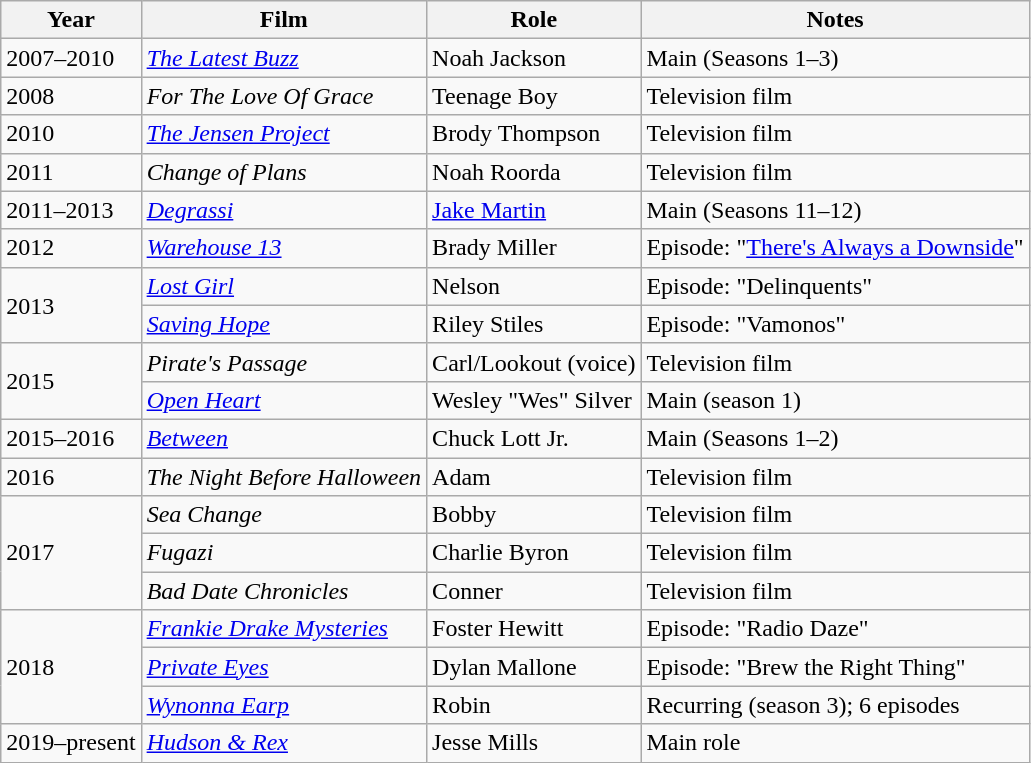<table class="wikitable sortable">
<tr style="text-align:center;">
<th>Year</th>
<th>Film</th>
<th>Role</th>
<th class="unsortable">Notes</th>
</tr>
<tr>
<td>2007–2010</td>
<td data-sort-value="Latest Buzz, The"><em><a href='#'>The Latest Buzz</a></em></td>
<td>Noah Jackson</td>
<td>Main (Seasons 1–3)</td>
</tr>
<tr>
<td>2008</td>
<td><em>For The Love Of Grace</em></td>
<td>Teenage Boy</td>
<td>Television film</td>
</tr>
<tr>
<td>2010</td>
<td data-sort-value="Jensen Project, The"><em><a href='#'>The Jensen Project</a></em></td>
<td>Brody Thompson</td>
<td>Television film</td>
</tr>
<tr>
<td>2011</td>
<td><em>Change of Plans</em></td>
<td>Noah Roorda</td>
<td>Television film</td>
</tr>
<tr>
<td>2011–2013</td>
<td><em><a href='#'>Degrassi</a></em></td>
<td><a href='#'>Jake Martin</a></td>
<td>Main (Seasons 11–12)</td>
</tr>
<tr>
<td>2012</td>
<td><em><a href='#'>Warehouse 13</a></em></td>
<td>Brady Miller</td>
<td>Episode: "<a href='#'>There's Always a Downside</a>"</td>
</tr>
<tr>
<td rowspan="2">2013</td>
<td><em><a href='#'>Lost Girl</a></em></td>
<td>Nelson</td>
<td>Episode: "Delinquents"</td>
</tr>
<tr>
<td><em><a href='#'>Saving Hope</a></em></td>
<td>Riley Stiles</td>
<td>Episode: "Vamonos"</td>
</tr>
<tr>
<td rowspan="2">2015</td>
<td><em>Pirate's Passage</em></td>
<td>Carl/Lookout (voice)</td>
<td>Television film</td>
</tr>
<tr>
<td><em><a href='#'>Open Heart</a></em></td>
<td>Wesley "Wes" Silver</td>
<td>Main (season 1)</td>
</tr>
<tr>
<td>2015–2016</td>
<td><em><a href='#'>Between</a></em></td>
<td>Chuck Lott Jr.</td>
<td>Main (Seasons 1–2)</td>
</tr>
<tr>
<td>2016</td>
<td data-sort-value="Night Before Halloween, The"><em>The Night Before Halloween</em></td>
<td>Adam</td>
<td>Television film</td>
</tr>
<tr>
<td rowspan="3">2017</td>
<td><em>Sea Change</em></td>
<td>Bobby</td>
<td>Television film</td>
</tr>
<tr>
<td><em>Fugazi</em></td>
<td>Charlie Byron</td>
<td>Television film</td>
</tr>
<tr>
<td><em>Bad Date Chronicles</em></td>
<td>Conner</td>
<td>Television film</td>
</tr>
<tr>
<td rowspan="3">2018</td>
<td><em><a href='#'>Frankie Drake Mysteries</a></em></td>
<td>Foster Hewitt</td>
<td>Episode: "Radio Daze"</td>
</tr>
<tr>
<td><em><a href='#'>Private Eyes</a></em></td>
<td>Dylan Mallone</td>
<td>Episode: "Brew the Right Thing"</td>
</tr>
<tr>
<td><em><a href='#'>Wynonna Earp</a></em></td>
<td>Robin</td>
<td>Recurring (season 3); 6 episodes</td>
</tr>
<tr>
<td>2019–present</td>
<td><em><a href='#'>Hudson & Rex</a></em></td>
<td>Jesse Mills</td>
<td>Main role</td>
</tr>
</table>
